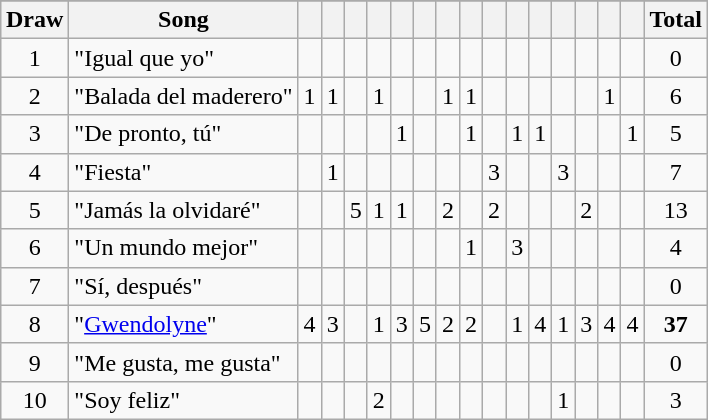<table class="wikitable plainrowheaders" style="margin: 1em auto 1em auto; text-align:center;">
<tr>
</tr>
<tr>
<th scope="col">Draw</th>
<th scope="col">Song</th>
<th></th>
<th></th>
<th></th>
<th></th>
<th></th>
<th></th>
<th></th>
<th></th>
<th></th>
<th></th>
<th></th>
<th></th>
<th></th>
<th></th>
<th></th>
<th scope="col">Total</th>
</tr>
<tr>
<td>1</td>
<td align="left">"Igual que yo"</td>
<td></td>
<td></td>
<td></td>
<td></td>
<td></td>
<td></td>
<td></td>
<td></td>
<td></td>
<td></td>
<td></td>
<td></td>
<td></td>
<td></td>
<td></td>
<td>0</td>
</tr>
<tr>
<td>2</td>
<td align="left">"Balada del maderero"</td>
<td>1</td>
<td>1</td>
<td></td>
<td>1</td>
<td></td>
<td></td>
<td>1</td>
<td>1</td>
<td></td>
<td></td>
<td></td>
<td></td>
<td></td>
<td>1</td>
<td></td>
<td>6</td>
</tr>
<tr>
<td>3</td>
<td align="left">"De pronto, tú"</td>
<td></td>
<td></td>
<td></td>
<td></td>
<td>1</td>
<td></td>
<td></td>
<td>1</td>
<td></td>
<td>1</td>
<td>1</td>
<td></td>
<td></td>
<td></td>
<td>1</td>
<td>5</td>
</tr>
<tr>
<td>4</td>
<td align="left">"Fiesta"</td>
<td></td>
<td>1</td>
<td></td>
<td></td>
<td></td>
<td></td>
<td></td>
<td></td>
<td>3</td>
<td></td>
<td></td>
<td>3</td>
<td></td>
<td></td>
<td></td>
<td>7</td>
</tr>
<tr>
<td>5</td>
<td align="left">"Jamás la olvidaré"</td>
<td></td>
<td></td>
<td>5</td>
<td>1</td>
<td>1</td>
<td></td>
<td>2</td>
<td></td>
<td>2</td>
<td></td>
<td></td>
<td></td>
<td>2</td>
<td></td>
<td></td>
<td>13</td>
</tr>
<tr>
<td>6</td>
<td align="left">"Un mundo mejor"</td>
<td></td>
<td></td>
<td></td>
<td></td>
<td></td>
<td></td>
<td></td>
<td>1</td>
<td></td>
<td>3</td>
<td></td>
<td></td>
<td></td>
<td></td>
<td></td>
<td>4</td>
</tr>
<tr>
<td>7</td>
<td align="left">"Sí, después"</td>
<td></td>
<td></td>
<td></td>
<td></td>
<td></td>
<td></td>
<td></td>
<td></td>
<td></td>
<td></td>
<td></td>
<td></td>
<td></td>
<td></td>
<td></td>
<td>0</td>
</tr>
<tr>
<td>8</td>
<td align="left">"<a href='#'>Gwendolyne</a>"</td>
<td>4</td>
<td>3</td>
<td></td>
<td>1</td>
<td>3</td>
<td>5</td>
<td>2</td>
<td>2</td>
<td></td>
<td>1</td>
<td>4</td>
<td>1</td>
<td>3</td>
<td>4</td>
<td>4</td>
<td><strong>37</strong></td>
</tr>
<tr>
<td>9</td>
<td align="left">"Me gusta, me gusta"</td>
<td></td>
<td></td>
<td></td>
<td></td>
<td></td>
<td></td>
<td></td>
<td></td>
<td></td>
<td></td>
<td></td>
<td></td>
<td></td>
<td></td>
<td></td>
<td>0</td>
</tr>
<tr>
<td>10</td>
<td align="left">"Soy feliz"</td>
<td></td>
<td></td>
<td></td>
<td>2</td>
<td></td>
<td></td>
<td></td>
<td></td>
<td></td>
<td></td>
<td></td>
<td>1</td>
<td></td>
<td></td>
<td></td>
<td>3</td>
</tr>
</table>
